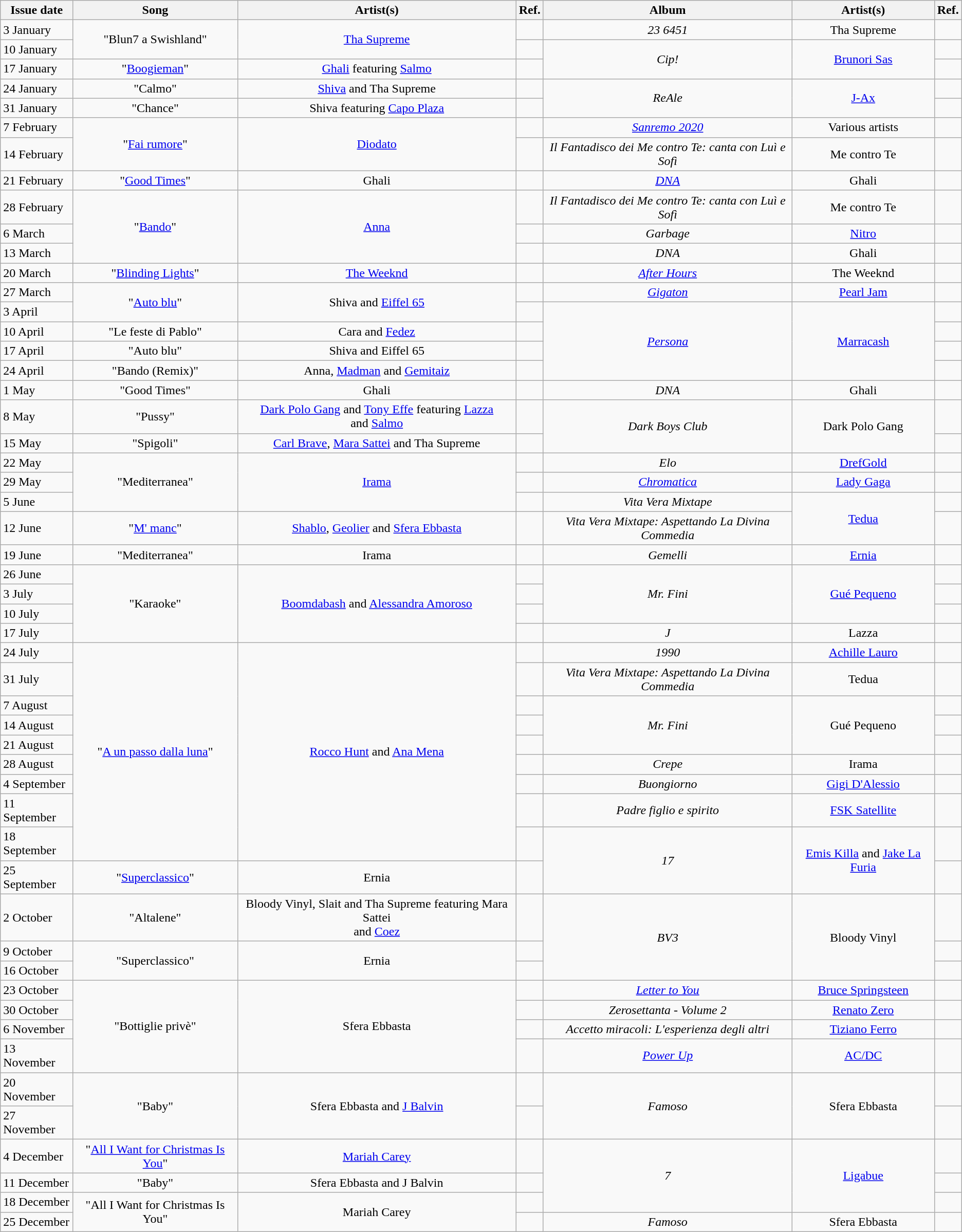<table class="wikitable" style="text-align:center">
<tr>
<th>Issue date</th>
<th>Song</th>
<th>Artist(s)</th>
<th>Ref.</th>
<th>Album</th>
<th>Artist(s)</th>
<th>Ref.</th>
</tr>
<tr>
<td align="left">3 January</td>
<td rowspan="2">"Blun7 a Swishland"</td>
<td rowspan="2"><a href='#'>Tha Supreme</a></td>
<td></td>
<td><em>23 6451</em></td>
<td>Tha Supreme</td>
<td></td>
</tr>
<tr>
<td align="left">10 January</td>
<td></td>
<td rowspan="2"><em>Cip!</em></td>
<td rowspan="2"><a href='#'>Brunori Sas</a></td>
<td></td>
</tr>
<tr>
<td align="left">17 January</td>
<td>"<a href='#'>Boogieman</a>"</td>
<td><a href='#'>Ghali</a> featuring <a href='#'>Salmo</a></td>
<td></td>
<td></td>
</tr>
<tr>
<td align="left">24 January</td>
<td>"Calmo"</td>
<td><a href='#'>Shiva</a> and Tha Supreme</td>
<td></td>
<td rowspan="2"><em>ReAle</em></td>
<td rowspan="2"><a href='#'>J-Ax</a></td>
<td></td>
</tr>
<tr>
<td align="left">31 January</td>
<td>"Chance"</td>
<td>Shiva featuring <a href='#'>Capo Plaza</a></td>
<td></td>
<td></td>
</tr>
<tr>
<td align="left">7 February</td>
<td rowspan="2">"<a href='#'>Fai rumore</a>"</td>
<td rowspan="2"><a href='#'>Diodato</a></td>
<td></td>
<td><em><a href='#'>Sanremo 2020</a></em></td>
<td>Various artists</td>
<td></td>
</tr>
<tr>
<td align="left">14 February</td>
<td></td>
<td><em>Il Fantadisco dei Me contro Te: canta con Luì e Sofì</em></td>
<td>Me contro Te</td>
<td></td>
</tr>
<tr>
<td align="left">21 February</td>
<td>"<a href='#'>Good Times</a>"</td>
<td>Ghali</td>
<td></td>
<td><em><a href='#'>DNA</a></em></td>
<td>Ghali</td>
<td></td>
</tr>
<tr>
<td align="left">28 February</td>
<td rowspan="3">"<a href='#'>Bando</a>"</td>
<td rowspan="3"><a href='#'>Anna</a></td>
<td></td>
<td><em>Il Fantadisco dei Me contro Te: canta con Luì e Sofì</em></td>
<td>Me contro Te</td>
<td></td>
</tr>
<tr>
<td align="left">6 March</td>
<td></td>
<td><em>Garbage</em></td>
<td><a href='#'>Nitro</a></td>
<td></td>
</tr>
<tr>
<td align="left">13 March</td>
<td></td>
<td><em>DNA</em></td>
<td>Ghali</td>
<td></td>
</tr>
<tr>
<td align="left">20 March</td>
<td>"<a href='#'>Blinding Lights</a>"</td>
<td><a href='#'>The Weeknd</a></td>
<td></td>
<td><em><a href='#'>After Hours</a></em></td>
<td>The Weeknd</td>
<td></td>
</tr>
<tr>
<td align="left">27 March</td>
<td rowspan="2">"<a href='#'>Auto blu</a>"</td>
<td rowspan="2">Shiva and <a href='#'>Eiffel 65</a></td>
<td></td>
<td><em><a href='#'>Gigaton</a></em></td>
<td><a href='#'>Pearl Jam</a></td>
<td></td>
</tr>
<tr>
<td align="left">3 April</td>
<td></td>
<td rowspan="4"><em><a href='#'>Persona</a></em></td>
<td rowspan="4"><a href='#'>Marracash</a></td>
<td></td>
</tr>
<tr>
<td align="left">10 April</td>
<td>"Le feste di Pablo"</td>
<td>Cara and <a href='#'>Fedez</a></td>
<td></td>
<td></td>
</tr>
<tr>
<td align="left">17 April</td>
<td>"Auto blu"</td>
<td>Shiva and Eiffel 65</td>
<td></td>
<td></td>
</tr>
<tr>
<td align="left">24 April</td>
<td>"Bando (Remix)"</td>
<td>Anna, <a href='#'>Madman</a> and <a href='#'>Gemitaiz</a></td>
<td></td>
<td></td>
</tr>
<tr>
<td align="left">1 May</td>
<td>"Good Times"</td>
<td>Ghali</td>
<td></td>
<td><em>DNA</em></td>
<td>Ghali</td>
<td></td>
</tr>
<tr>
<td align="left">8 May</td>
<td>"Pussy"</td>
<td><a href='#'>Dark Polo Gang</a> and <a href='#'>Tony Effe</a> featuring <a href='#'>Lazza</a> <br>and <a href='#'>Salmo</a></td>
<td></td>
<td rowspan="2"><em>Dark Boys Club</em></td>
<td rowspan="2">Dark Polo Gang</td>
<td></td>
</tr>
<tr>
<td align="left">15 May</td>
<td>"Spigoli"</td>
<td><a href='#'>Carl Brave</a>, <a href='#'>Mara Sattei</a> and Tha Supreme</td>
<td></td>
<td></td>
</tr>
<tr>
<td align="left">22 May</td>
<td rowspan="3">"Mediterranea"</td>
<td rowspan="3"><a href='#'>Irama</a></td>
<td></td>
<td><em>Elo</em></td>
<td><a href='#'>DrefGold</a></td>
<td></td>
</tr>
<tr>
<td align="left">29 May</td>
<td></td>
<td><em><a href='#'>Chromatica</a></em></td>
<td><a href='#'>Lady Gaga</a></td>
<td></td>
</tr>
<tr>
<td align="left">5 June</td>
<td></td>
<td><em>Vita Vera Mixtape</em></td>
<td rowspan="2"><a href='#'>Tedua</a></td>
<td></td>
</tr>
<tr>
<td align="left">12 June</td>
<td>"<a href='#'>M' manc</a>"</td>
<td><a href='#'>Shablo</a>, <a href='#'>Geolier</a> and <a href='#'>Sfera Ebbasta</a></td>
<td></td>
<td><em>Vita Vera Mixtape: Aspettando La Divina Commedia</em></td>
<td></td>
</tr>
<tr>
<td align="left">19 June</td>
<td>"Mediterranea"</td>
<td>Irama</td>
<td></td>
<td><em>Gemelli</em></td>
<td><a href='#'>Ernia</a></td>
<td></td>
</tr>
<tr>
<td align="left">26 June</td>
<td rowspan="4">"Karaoke"</td>
<td rowspan="4"><a href='#'>Boomdabash</a> and <a href='#'>Alessandra Amoroso</a></td>
<td></td>
<td rowspan="3"><em>Mr. Fini</em></td>
<td rowspan="3"><a href='#'>Gué Pequeno</a></td>
<td></td>
</tr>
<tr>
<td align="left">3 July</td>
<td></td>
<td></td>
</tr>
<tr>
<td align="left">10 July</td>
<td></td>
<td></td>
</tr>
<tr>
<td align="left">17 July</td>
<td></td>
<td><em>J</em></td>
<td>Lazza</td>
<td></td>
</tr>
<tr>
<td align="left">24 July</td>
<td rowspan="9">"<a href='#'>A un passo dalla luna</a>"</td>
<td rowspan="9"><a href='#'>Rocco Hunt</a> and <a href='#'>Ana Mena</a></td>
<td></td>
<td><em>1990</em></td>
<td><a href='#'>Achille Lauro</a></td>
<td></td>
</tr>
<tr>
<td align="left">31 July</td>
<td></td>
<td><em>Vita Vera Mixtape: Aspettando La Divina Commedia</em></td>
<td>Tedua</td>
<td></td>
</tr>
<tr>
<td align="left">7 August</td>
<td></td>
<td rowspan="3"><em>Mr. Fini</em></td>
<td rowspan="3">Gué Pequeno</td>
<td></td>
</tr>
<tr>
<td align="left">14 August</td>
<td></td>
<td></td>
</tr>
<tr>
<td align="left">21 August</td>
<td></td>
<td></td>
</tr>
<tr>
<td align="left">28 August</td>
<td></td>
<td><em>Crepe</em></td>
<td>Irama</td>
<td></td>
</tr>
<tr>
<td align="left">4 September</td>
<td></td>
<td><em>Buongiorno</em></td>
<td><a href='#'>Gigi D'Alessio</a></td>
<td></td>
</tr>
<tr>
<td align="left">11 September</td>
<td></td>
<td><em>Padre figlio e spirito</em></td>
<td><a href='#'>FSK Satellite</a></td>
<td></td>
</tr>
<tr>
<td align="left">18 September</td>
<td></td>
<td rowspan="2"><em>17</em></td>
<td rowspan="2"><a href='#'>Emis Killa</a> and <a href='#'>Jake La Furia</a></td>
<td></td>
</tr>
<tr>
<td align="left">25 September</td>
<td>"<a href='#'>Superclassico</a>"</td>
<td>Ernia</td>
<td></td>
<td></td>
</tr>
<tr>
<td align="left">2 October</td>
<td>"Altalene"</td>
<td>Bloody Vinyl, Slait and Tha Supreme featuring Mara Sattei <br>and <a href='#'>Coez</a></td>
<td></td>
<td rowspan="3"><em>BV3</em></td>
<td rowspan="3">Bloody Vinyl</td>
<td></td>
</tr>
<tr>
<td align="left">9 October</td>
<td rowspan="2">"Superclassico"</td>
<td rowspan="2">Ernia</td>
<td></td>
<td></td>
</tr>
<tr>
<td align="left">16 October</td>
<td></td>
<td></td>
</tr>
<tr>
<td align="left">23 October</td>
<td rowspan="4">"Bottiglie privè"</td>
<td rowspan="4">Sfera Ebbasta</td>
<td></td>
<td><em><a href='#'>Letter to You</a></em></td>
<td><a href='#'>Bruce Springsteen</a></td>
<td></td>
</tr>
<tr>
<td align="left">30 October</td>
<td></td>
<td><em>Zerosettanta - Volume 2</em></td>
<td><a href='#'>Renato Zero</a></td>
<td></td>
</tr>
<tr>
<td align="left">6 November</td>
<td></td>
<td><em>Accetto miracoli: L'esperienza degli altri</em></td>
<td><a href='#'>Tiziano Ferro</a></td>
<td></td>
</tr>
<tr>
<td align="left">13 November</td>
<td></td>
<td><em><a href='#'>Power Up</a></em></td>
<td><a href='#'>AC/DC</a></td>
<td></td>
</tr>
<tr>
<td align="left">20 November</td>
<td rowspan="2">"Baby"</td>
<td rowspan="2">Sfera Ebbasta and <a href='#'>J Balvin</a></td>
<td></td>
<td rowspan="2"><em>Famoso</em></td>
<td rowspan="2">Sfera Ebbasta</td>
<td></td>
</tr>
<tr>
<td align="left">27 November</td>
<td></td>
<td></td>
</tr>
<tr>
<td align="left">4 December</td>
<td>"<a href='#'>All I Want for Christmas Is You</a>"</td>
<td><a href='#'>Mariah Carey</a></td>
<td></td>
<td rowspan="3"><em>7</em></td>
<td rowspan="3"><a href='#'>Ligabue</a></td>
<td></td>
</tr>
<tr>
<td align="left">11 December</td>
<td>"Baby"</td>
<td>Sfera Ebbasta and J Balvin</td>
<td></td>
<td></td>
</tr>
<tr>
<td align="left">18 December</td>
<td rowspan="2">"All I Want for Christmas Is You"</td>
<td rowspan="2">Mariah Carey</td>
<td></td>
<td></td>
</tr>
<tr>
<td align="left">25 December</td>
<td></td>
<td><em>Famoso</em></td>
<td>Sfera Ebbasta</td>
<td></td>
</tr>
</table>
